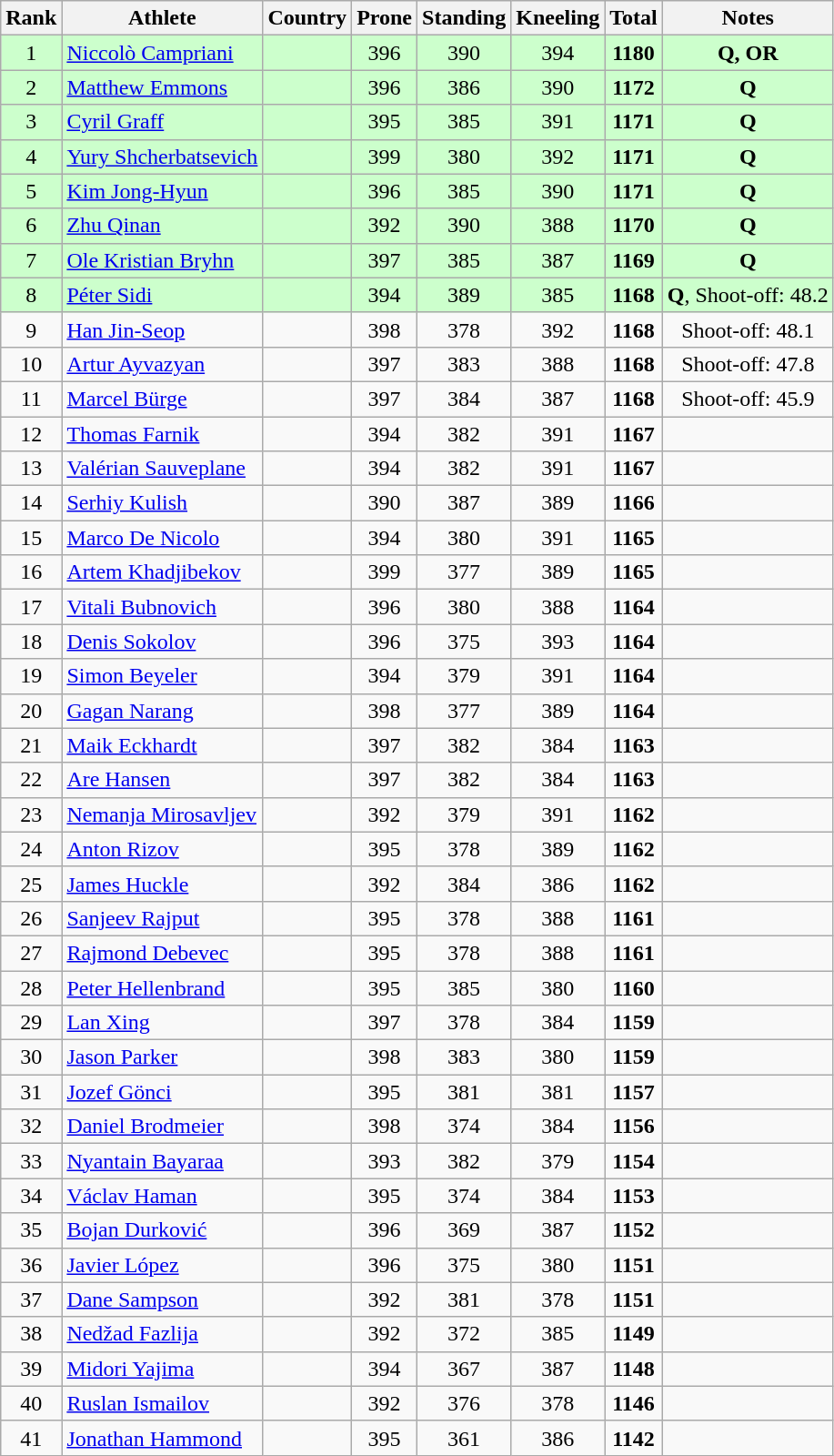<table class="wikitable sortable" style="text-align:center">
<tr>
<th>Rank</th>
<th>Athlete</th>
<th>Country</th>
<th>Prone</th>
<th>Standing</th>
<th>Kneeling</th>
<th>Total</th>
<th>Notes</th>
</tr>
<tr bgcolor=#ccffcc>
<td>1</td>
<td align="left"><a href='#'>Niccolò Campriani</a></td>
<td align="left"></td>
<td>396</td>
<td>390</td>
<td>394</td>
<td><strong>1180</strong></td>
<td><strong>Q, OR</strong></td>
</tr>
<tr bgcolor=#ccffcc>
<td>2</td>
<td align="left"><a href='#'>Matthew Emmons</a></td>
<td align="left"></td>
<td>396</td>
<td>386</td>
<td>390</td>
<td><strong>1172</strong></td>
<td><strong>Q</strong></td>
</tr>
<tr bgcolor=#ccffcc>
<td>3</td>
<td align="left"><a href='#'>Cyril Graff</a></td>
<td align="left"></td>
<td>395</td>
<td>385</td>
<td>391</td>
<td><strong>1171</strong></td>
<td><strong>Q</strong></td>
</tr>
<tr bgcolor=#ccffcc>
<td>4</td>
<td align="left"><a href='#'>Yury Shcherbatsevich</a></td>
<td align="left"></td>
<td>399</td>
<td>380</td>
<td>392</td>
<td><strong>1171</strong></td>
<td><strong>Q</strong></td>
</tr>
<tr bgcolor=#ccffcc>
<td>5</td>
<td align="left"><a href='#'>Kim Jong-Hyun</a></td>
<td align="left"></td>
<td>396</td>
<td>385</td>
<td>390</td>
<td><strong>1171</strong></td>
<td><strong>Q</strong></td>
</tr>
<tr bgcolor=#ccffcc>
<td>6</td>
<td align="left"><a href='#'>Zhu Qinan</a></td>
<td align="left"></td>
<td>392</td>
<td>390</td>
<td>388</td>
<td><strong>1170</strong></td>
<td><strong>Q</strong></td>
</tr>
<tr bgcolor=#ccffcc>
<td>7</td>
<td align="left"><a href='#'>Ole Kristian Bryhn</a></td>
<td align="left"></td>
<td>397</td>
<td>385</td>
<td>387</td>
<td><strong>1169</strong></td>
<td><strong>Q</strong></td>
</tr>
<tr bgcolor=#ccffcc>
<td>8</td>
<td align="left"><a href='#'>Péter Sidi</a></td>
<td align="left"></td>
<td>394</td>
<td>389</td>
<td>385</td>
<td><strong>1168</strong></td>
<td><strong>Q</strong>, Shoot-off: 48.2</td>
</tr>
<tr>
<td>9</td>
<td align="left"><a href='#'>Han Jin-Seop</a></td>
<td align="left"></td>
<td>398</td>
<td>378</td>
<td>392</td>
<td><strong>1168</strong></td>
<td>Shoot-off: 48.1</td>
</tr>
<tr>
<td>10</td>
<td align="left"><a href='#'>Artur Ayvazyan</a></td>
<td align="left"></td>
<td>397</td>
<td>383</td>
<td>388</td>
<td><strong>1168</strong></td>
<td>Shoot-off: 47.8</td>
</tr>
<tr>
<td>11</td>
<td align="left"><a href='#'>Marcel Bürge</a></td>
<td align="left"></td>
<td>397</td>
<td>384</td>
<td>387</td>
<td><strong>1168</strong></td>
<td>Shoot-off: 45.9</td>
</tr>
<tr>
<td>12</td>
<td align="left"><a href='#'>Thomas Farnik</a></td>
<td align="left"></td>
<td>394</td>
<td>382</td>
<td>391</td>
<td><strong>1167</strong></td>
<td></td>
</tr>
<tr>
<td>13</td>
<td align="left"><a href='#'>Valérian Sauveplane</a></td>
<td align="left"></td>
<td>394</td>
<td>382</td>
<td>391</td>
<td><strong>1167</strong></td>
<td></td>
</tr>
<tr>
<td>14</td>
<td align="left"><a href='#'>Serhiy Kulish</a></td>
<td align="left"></td>
<td>390</td>
<td>387</td>
<td>389</td>
<td><strong>1166</strong></td>
<td></td>
</tr>
<tr>
<td>15</td>
<td align="left"><a href='#'>Marco De Nicolo</a></td>
<td align="left"></td>
<td>394</td>
<td>380</td>
<td>391</td>
<td><strong>1165</strong></td>
<td></td>
</tr>
<tr>
<td>16</td>
<td align="left"><a href='#'>Artem Khadjibekov</a></td>
<td align="left"></td>
<td>399</td>
<td>377</td>
<td>389</td>
<td><strong>1165</strong></td>
<td></td>
</tr>
<tr>
<td>17</td>
<td align="left"><a href='#'>Vitali Bubnovich</a></td>
<td align="left"></td>
<td>396</td>
<td>380</td>
<td>388</td>
<td><strong>1164</strong></td>
<td></td>
</tr>
<tr>
<td>18</td>
<td align="left"><a href='#'>Denis Sokolov</a></td>
<td align="left"></td>
<td>396</td>
<td>375</td>
<td>393</td>
<td><strong>1164</strong></td>
<td></td>
</tr>
<tr>
<td>19</td>
<td align="left"><a href='#'>Simon Beyeler</a></td>
<td align="left"></td>
<td>394</td>
<td>379</td>
<td>391</td>
<td><strong>1164</strong></td>
<td></td>
</tr>
<tr>
<td>20</td>
<td align="left"><a href='#'>Gagan Narang</a></td>
<td align="left"></td>
<td>398</td>
<td>377</td>
<td>389</td>
<td><strong>1164</strong></td>
<td></td>
</tr>
<tr>
<td>21</td>
<td align="left"><a href='#'>Maik Eckhardt</a></td>
<td align="left"></td>
<td>397</td>
<td>382</td>
<td>384</td>
<td><strong>1163</strong></td>
<td></td>
</tr>
<tr>
<td>22</td>
<td align="left"><a href='#'>Are Hansen</a></td>
<td align="left"></td>
<td>397</td>
<td>382</td>
<td>384</td>
<td><strong>1163</strong></td>
<td></td>
</tr>
<tr>
<td>23</td>
<td align="left"><a href='#'>Nemanja Mirosavljev</a></td>
<td align="left"></td>
<td>392</td>
<td>379</td>
<td>391</td>
<td><strong>1162</strong></td>
<td></td>
</tr>
<tr>
<td>24</td>
<td align="left"><a href='#'>Anton Rizov</a></td>
<td align="left"></td>
<td>395</td>
<td>378</td>
<td>389</td>
<td><strong>1162</strong></td>
<td></td>
</tr>
<tr>
<td>25</td>
<td align="left"><a href='#'>James Huckle</a></td>
<td align="left"></td>
<td>392</td>
<td>384</td>
<td>386</td>
<td><strong>1162</strong></td>
<td></td>
</tr>
<tr>
<td>26</td>
<td align="left"><a href='#'>Sanjeev Rajput</a></td>
<td align="left"></td>
<td>395</td>
<td>378</td>
<td>388</td>
<td><strong>1161</strong></td>
<td></td>
</tr>
<tr>
<td>27</td>
<td align="left"><a href='#'>Rajmond Debevec</a></td>
<td align="left"></td>
<td>395</td>
<td>378</td>
<td>388</td>
<td><strong>1161</strong></td>
<td></td>
</tr>
<tr>
<td>28</td>
<td align="left"><a href='#'>Peter Hellenbrand</a></td>
<td align="left"></td>
<td>395</td>
<td>385</td>
<td>380</td>
<td><strong>1160</strong></td>
<td></td>
</tr>
<tr>
<td>29</td>
<td align="left"><a href='#'>Lan Xing</a></td>
<td align="left"></td>
<td>397</td>
<td>378</td>
<td>384</td>
<td><strong>1159</strong></td>
<td></td>
</tr>
<tr>
<td>30</td>
<td align="left"><a href='#'>Jason Parker</a></td>
<td align="left"></td>
<td>398</td>
<td>383</td>
<td>380</td>
<td><strong>1159</strong></td>
<td></td>
</tr>
<tr>
<td>31</td>
<td align="left"><a href='#'>Jozef Gönci</a></td>
<td align="left"></td>
<td>395</td>
<td>381</td>
<td>381</td>
<td><strong>1157</strong></td>
<td></td>
</tr>
<tr>
<td>32</td>
<td align="left"><a href='#'>Daniel Brodmeier</a></td>
<td align="left"></td>
<td>398</td>
<td>374</td>
<td>384</td>
<td><strong>1156</strong></td>
<td></td>
</tr>
<tr>
<td>33</td>
<td align="left"><a href='#'>Nyantain Bayaraa</a></td>
<td align="left"></td>
<td>393</td>
<td>382</td>
<td>379</td>
<td><strong>1154</strong></td>
<td></td>
</tr>
<tr>
<td>34</td>
<td align="left"><a href='#'>Václav Haman</a></td>
<td align="left"></td>
<td>395</td>
<td>374</td>
<td>384</td>
<td><strong>1153</strong></td>
<td></td>
</tr>
<tr>
<td>35</td>
<td align="left"><a href='#'>Bojan Durković</a></td>
<td align="left"></td>
<td>396</td>
<td>369</td>
<td>387</td>
<td><strong>1152</strong></td>
<td></td>
</tr>
<tr>
<td>36</td>
<td align="left"><a href='#'>Javier López</a></td>
<td align="left"></td>
<td>396</td>
<td>375</td>
<td>380</td>
<td><strong>1151</strong></td>
<td></td>
</tr>
<tr>
<td>37</td>
<td align="left"><a href='#'>Dane Sampson</a></td>
<td align="left"></td>
<td>392</td>
<td>381</td>
<td>378</td>
<td><strong>1151</strong></td>
<td></td>
</tr>
<tr>
<td>38</td>
<td align="left"><a href='#'>Nedžad Fazlija</a></td>
<td align="left"></td>
<td>392</td>
<td>372</td>
<td>385</td>
<td><strong>1149</strong></td>
<td></td>
</tr>
<tr>
<td>39</td>
<td align="left"><a href='#'>Midori Yajima</a></td>
<td align="left"></td>
<td>394</td>
<td>367</td>
<td>387</td>
<td><strong>1148</strong></td>
<td></td>
</tr>
<tr>
<td>40</td>
<td align="left"><a href='#'>Ruslan Ismailov</a></td>
<td align="left"></td>
<td>392</td>
<td>376</td>
<td>378</td>
<td><strong>1146</strong></td>
<td></td>
</tr>
<tr>
<td>41</td>
<td align="left"><a href='#'>Jonathan Hammond</a></td>
<td align="left"></td>
<td>395</td>
<td>361</td>
<td>386</td>
<td><strong>1142</strong></td>
<td></td>
</tr>
</table>
